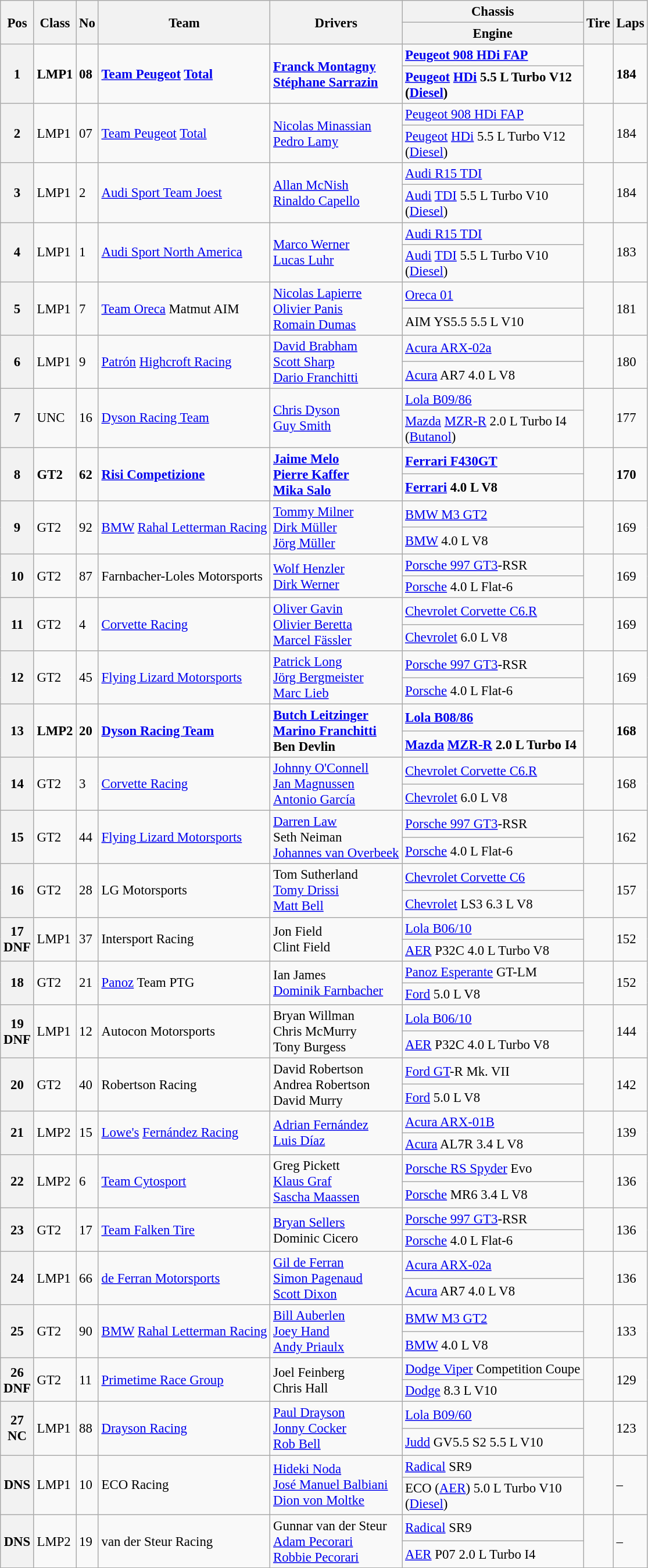<table class="wikitable" style="font-size: 95%;">
<tr>
<th rowspan=2>Pos</th>
<th rowspan=2>Class</th>
<th rowspan=2>No</th>
<th rowspan=2>Team</th>
<th rowspan=2>Drivers</th>
<th>Chassis</th>
<th rowspan=2>Tire</th>
<th rowspan=2>Laps</th>
</tr>
<tr>
<th>Engine</th>
</tr>
<tr style="font-weight:bold">
<th rowspan=2>1</th>
<td rowspan=2>LMP1</td>
<td rowspan=2>08</td>
<td rowspan=2> <a href='#'>Team Peugeot</a> <a href='#'>Total</a></td>
<td rowspan=2> <a href='#'>Franck Montagny</a><br> <a href='#'>Stéphane Sarrazin</a></td>
<td><a href='#'>Peugeot 908 HDi FAP</a></td>
<td rowspan=2></td>
<td rowspan=2>184</td>
</tr>
<tr style="font-weight:bold">
<td><a href='#'>Peugeot</a> <a href='#'>HDi</a> 5.5 L Turbo V12<br>(<a href='#'>Diesel</a>)</td>
</tr>
<tr>
<th rowspan=2>2</th>
<td rowspan=2>LMP1</td>
<td rowspan=2>07</td>
<td rowspan=2> <a href='#'>Team Peugeot</a> <a href='#'>Total</a></td>
<td rowspan=2> <a href='#'>Nicolas Minassian</a><br> <a href='#'>Pedro Lamy</a></td>
<td><a href='#'>Peugeot 908 HDi FAP</a></td>
<td rowspan=2></td>
<td rowspan=2>184</td>
</tr>
<tr>
<td><a href='#'>Peugeot</a> <a href='#'>HDi</a> 5.5 L Turbo V12<br>(<a href='#'>Diesel</a>)</td>
</tr>
<tr>
<th rowspan=2>3</th>
<td rowspan=2>LMP1</td>
<td rowspan=2>2</td>
<td rowspan=2> <a href='#'>Audi Sport Team Joest</a></td>
<td rowspan=2> <a href='#'>Allan McNish</a><br> <a href='#'>Rinaldo Capello</a></td>
<td><a href='#'>Audi R15 TDI</a></td>
<td rowspan=2></td>
<td rowspan=2>184</td>
</tr>
<tr>
<td><a href='#'>Audi</a> <a href='#'>TDI</a> 5.5 L Turbo V10<br>(<a href='#'>Diesel</a>)</td>
</tr>
<tr>
<th rowspan=2>4</th>
<td rowspan=2>LMP1</td>
<td rowspan=2>1</td>
<td rowspan=2> <a href='#'>Audi Sport North America</a></td>
<td rowspan=2> <a href='#'>Marco Werner</a><br> <a href='#'>Lucas Luhr</a></td>
<td><a href='#'>Audi R15 TDI</a></td>
<td rowspan=2></td>
<td rowspan=2>183</td>
</tr>
<tr>
<td><a href='#'>Audi</a> <a href='#'>TDI</a> 5.5 L Turbo V10<br>(<a href='#'>Diesel</a>)</td>
</tr>
<tr>
<th rowspan=2>5</th>
<td rowspan=2>LMP1</td>
<td rowspan=2>7</td>
<td rowspan=2> <a href='#'>Team Oreca</a> Matmut AIM</td>
<td rowspan=2> <a href='#'>Nicolas Lapierre</a><br> <a href='#'>Olivier Panis</a><br> <a href='#'>Romain Dumas</a></td>
<td><a href='#'>Oreca 01</a></td>
<td rowspan=2></td>
<td rowspan=2>181</td>
</tr>
<tr>
<td>AIM YS5.5 5.5 L V10</td>
</tr>
<tr>
<th rowspan=2>6</th>
<td rowspan=2>LMP1</td>
<td rowspan=2>9</td>
<td rowspan=2> <a href='#'>Patrón</a> <a href='#'>Highcroft Racing</a></td>
<td rowspan=2> <a href='#'>David Brabham</a><br> <a href='#'>Scott Sharp</a><br> <a href='#'>Dario Franchitti</a></td>
<td><a href='#'>Acura ARX-02a</a></td>
<td rowspan=2></td>
<td rowspan=2>180</td>
</tr>
<tr>
<td><a href='#'>Acura</a> AR7 4.0 L V8</td>
</tr>
<tr>
<th rowspan=2>7</th>
<td rowspan=2>UNC</td>
<td rowspan=2>16</td>
<td rowspan=2> <a href='#'>Dyson Racing Team</a></td>
<td rowspan=2> <a href='#'>Chris Dyson</a><br> <a href='#'>Guy Smith</a></td>
<td><a href='#'>Lola B09/86</a></td>
<td rowspan=2></td>
<td rowspan=2>177</td>
</tr>
<tr>
<td><a href='#'>Mazda</a> <a href='#'>MZR-R</a> 2.0 L Turbo I4<br>(<a href='#'>Butanol</a>)</td>
</tr>
<tr style="font-weight:bold">
<th rowspan=2>8</th>
<td rowspan=2>GT2</td>
<td rowspan=2>62</td>
<td rowspan=2> <a href='#'>Risi Competizione</a></td>
<td rowspan=2> <a href='#'>Jaime Melo</a><br> <a href='#'>Pierre Kaffer</a><br> <a href='#'>Mika Salo</a></td>
<td><a href='#'>Ferrari F430GT</a></td>
<td rowspan=2></td>
<td rowspan=2>170</td>
</tr>
<tr style="font-weight:bold">
<td><a href='#'>Ferrari</a> 4.0 L V8</td>
</tr>
<tr>
<th rowspan=2>9</th>
<td rowspan=2>GT2</td>
<td rowspan=2>92</td>
<td rowspan=2> <a href='#'>BMW</a> <a href='#'>Rahal Letterman Racing</a></td>
<td rowspan=2> <a href='#'>Tommy Milner</a><br> <a href='#'>Dirk Müller</a><br> <a href='#'>Jörg Müller</a></td>
<td><a href='#'>BMW M3 GT2</a></td>
<td rowspan=2></td>
<td rowspan=2>169</td>
</tr>
<tr>
<td><a href='#'>BMW</a> 4.0 L V8</td>
</tr>
<tr>
<th rowspan=2>10</th>
<td rowspan=2>GT2</td>
<td rowspan=2>87</td>
<td rowspan=2> Farnbacher-Loles Motorsports</td>
<td rowspan=2> <a href='#'>Wolf Henzler</a><br> <a href='#'>Dirk Werner</a></td>
<td><a href='#'>Porsche 997 GT3</a>-RSR</td>
<td rowspan=2></td>
<td rowspan=2>169</td>
</tr>
<tr>
<td><a href='#'>Porsche</a> 4.0 L Flat-6</td>
</tr>
<tr>
<th rowspan=2>11</th>
<td rowspan=2>GT2</td>
<td rowspan=2>4</td>
<td rowspan=2> <a href='#'>Corvette Racing</a></td>
<td rowspan=2> <a href='#'>Oliver Gavin</a><br> <a href='#'>Olivier Beretta</a><br> <a href='#'>Marcel Fässler</a></td>
<td><a href='#'>Chevrolet Corvette C6.R</a></td>
<td rowspan=2></td>
<td rowspan=2>169</td>
</tr>
<tr>
<td><a href='#'>Chevrolet</a> 6.0 L V8</td>
</tr>
<tr>
<th rowspan=2>12</th>
<td rowspan=2>GT2</td>
<td rowspan=2>45</td>
<td rowspan=2> <a href='#'>Flying Lizard Motorsports</a></td>
<td rowspan=2> <a href='#'>Patrick Long</a><br> <a href='#'>Jörg Bergmeister</a><br> <a href='#'>Marc Lieb</a></td>
<td><a href='#'>Porsche 997 GT3</a>-RSR</td>
<td rowspan=2></td>
<td rowspan=2>169</td>
</tr>
<tr>
<td><a href='#'>Porsche</a> 4.0 L Flat-6</td>
</tr>
<tr style="font-weight:bold">
<th rowspan=2>13</th>
<td rowspan=2>LMP2</td>
<td rowspan=2>20</td>
<td rowspan=2> <a href='#'>Dyson Racing Team</a></td>
<td rowspan=2> <a href='#'>Butch Leitzinger</a><br> <a href='#'>Marino Franchitti</a><br> Ben Devlin</td>
<td><a href='#'>Lola B08/86</a></td>
<td rowspan=2></td>
<td rowspan=2>168</td>
</tr>
<tr style="font-weight:bold">
<td><a href='#'>Mazda</a> <a href='#'>MZR-R</a> 2.0 L Turbo I4</td>
</tr>
<tr>
<th rowspan=2>14</th>
<td rowspan=2>GT2</td>
<td rowspan=2>3</td>
<td rowspan=2> <a href='#'>Corvette Racing</a></td>
<td rowspan=2> <a href='#'>Johnny O'Connell</a><br> <a href='#'>Jan Magnussen</a><br> <a href='#'>Antonio García</a></td>
<td><a href='#'>Chevrolet Corvette C6.R</a></td>
<td rowspan=2></td>
<td rowspan=2>168</td>
</tr>
<tr>
<td><a href='#'>Chevrolet</a> 6.0 L V8</td>
</tr>
<tr>
<th rowspan=2>15</th>
<td rowspan=2>GT2</td>
<td rowspan=2>44</td>
<td rowspan=2> <a href='#'>Flying Lizard Motorsports</a></td>
<td rowspan=2> <a href='#'>Darren Law</a><br> Seth Neiman<br> <a href='#'>Johannes van Overbeek</a></td>
<td><a href='#'>Porsche 997 GT3</a>-RSR</td>
<td rowspan=2></td>
<td rowspan=2>162</td>
</tr>
<tr>
<td><a href='#'>Porsche</a> 4.0 L Flat-6</td>
</tr>
<tr>
<th rowspan=2>16</th>
<td rowspan=2>GT2</td>
<td rowspan=2>28</td>
<td rowspan=2> LG Motorsports</td>
<td rowspan=2> Tom Sutherland<br> <a href='#'>Tomy Drissi</a><br> <a href='#'>Matt Bell</a></td>
<td><a href='#'>Chevrolet Corvette C6</a></td>
<td rowspan=2></td>
<td rowspan=2>157</td>
</tr>
<tr>
<td><a href='#'>Chevrolet</a> LS3 6.3 L V8</td>
</tr>
<tr>
<th rowspan=2>17<br>DNF</th>
<td rowspan=2>LMP1</td>
<td rowspan=2>37</td>
<td rowspan=2> Intersport Racing</td>
<td rowspan=2> Jon Field<br> Clint Field</td>
<td><a href='#'>Lola B06/10</a></td>
<td rowspan=2></td>
<td rowspan=2>152</td>
</tr>
<tr>
<td><a href='#'>AER</a> P32C 4.0 L Turbo V8</td>
</tr>
<tr>
<th rowspan=2>18</th>
<td rowspan=2>GT2</td>
<td rowspan=2>21</td>
<td rowspan=2> <a href='#'>Panoz</a> Team PTG</td>
<td rowspan=2> Ian James<br> <a href='#'>Dominik Farnbacher</a></td>
<td><a href='#'>Panoz Esperante</a> GT-LM</td>
<td rowspan=2></td>
<td rowspan=2>152</td>
</tr>
<tr>
<td><a href='#'>Ford</a> 5.0 L V8</td>
</tr>
<tr>
<th rowspan=2>19<br>DNF</th>
<td rowspan=2>LMP1</td>
<td rowspan=2>12</td>
<td rowspan=2> Autocon Motorsports</td>
<td rowspan=2> Bryan Willman<br> Chris McMurry<br> Tony Burgess</td>
<td><a href='#'>Lola B06/10</a></td>
<td rowspan=2></td>
<td rowspan=2>144</td>
</tr>
<tr>
<td><a href='#'>AER</a> P32C 4.0 L Turbo V8</td>
</tr>
<tr>
<th rowspan=2>20</th>
<td rowspan=2>GT2</td>
<td rowspan=2>40</td>
<td rowspan=2> Robertson Racing</td>
<td rowspan=2> David Robertson<br> Andrea Robertson<br> David Murry</td>
<td><a href='#'>Ford GT</a>-R Mk. VII</td>
<td rowspan=2></td>
<td rowspan=2>142</td>
</tr>
<tr>
<td><a href='#'>Ford</a> 5.0 L V8</td>
</tr>
<tr>
<th rowspan=2>21</th>
<td rowspan=2>LMP2</td>
<td rowspan=2>15</td>
<td rowspan=2> <a href='#'>Lowe's</a> <a href='#'>Fernández Racing</a></td>
<td rowspan=2> <a href='#'>Adrian Fernández</a><br> <a href='#'>Luis Díaz</a></td>
<td><a href='#'>Acura ARX-01B</a></td>
<td rowspan=2></td>
<td rowspan=2>139</td>
</tr>
<tr>
<td><a href='#'>Acura</a> AL7R 3.4 L V8</td>
</tr>
<tr>
<th rowspan=2>22</th>
<td rowspan=2>LMP2</td>
<td rowspan=2>6</td>
<td rowspan=2> <a href='#'>Team Cytosport</a></td>
<td rowspan=2> Greg Pickett<br> <a href='#'>Klaus Graf</a><br> <a href='#'>Sascha Maassen</a></td>
<td><a href='#'>Porsche RS Spyder</a> Evo</td>
<td rowspan=2></td>
<td rowspan=2>136</td>
</tr>
<tr>
<td><a href='#'>Porsche</a> MR6 3.4 L V8</td>
</tr>
<tr>
<th rowspan=2>23</th>
<td rowspan=2>GT2</td>
<td rowspan=2>17</td>
<td rowspan=2> <a href='#'>Team Falken Tire</a></td>
<td rowspan=2> <a href='#'>Bryan Sellers</a><br> Dominic Cicero</td>
<td><a href='#'>Porsche 997 GT3</a>-RSR</td>
<td rowspan=2></td>
<td rowspan=2>136</td>
</tr>
<tr>
<td><a href='#'>Porsche</a> 4.0 L Flat-6</td>
</tr>
<tr>
<th rowspan=2>24</th>
<td rowspan=2>LMP1</td>
<td rowspan=2>66</td>
<td rowspan=2> <a href='#'>de Ferran Motorsports</a></td>
<td rowspan=2> <a href='#'>Gil de Ferran</a><br> <a href='#'>Simon Pagenaud</a><br> <a href='#'>Scott Dixon</a></td>
<td><a href='#'>Acura ARX-02a</a></td>
<td rowspan=2></td>
<td rowspan=2>136</td>
</tr>
<tr>
<td><a href='#'>Acura</a> AR7 4.0 L V8</td>
</tr>
<tr>
<th rowspan=2>25</th>
<td rowspan=2>GT2</td>
<td rowspan=2>90</td>
<td rowspan=2> <a href='#'>BMW</a> <a href='#'>Rahal Letterman Racing</a></td>
<td rowspan=2> <a href='#'>Bill Auberlen</a><br> <a href='#'>Joey Hand</a><br> <a href='#'>Andy Priaulx</a></td>
<td><a href='#'>BMW M3 GT2</a></td>
<td rowspan=2></td>
<td rowspan=2>133</td>
</tr>
<tr>
<td><a href='#'>BMW</a> 4.0 L V8</td>
</tr>
<tr>
<th rowspan=2>26<br>DNF</th>
<td rowspan=2>GT2</td>
<td rowspan=2>11</td>
<td rowspan=2> <a href='#'>Primetime Race Group</a></td>
<td rowspan=2> Joel Feinberg<br> Chris Hall</td>
<td><a href='#'>Dodge Viper</a> Competition Coupe</td>
<td rowspan=2></td>
<td rowspan=2>129</td>
</tr>
<tr>
<td><a href='#'>Dodge</a> 8.3 L V10</td>
</tr>
<tr>
<th rowspan=2>27<br>NC</th>
<td rowspan=2>LMP1</td>
<td rowspan=2>88</td>
<td rowspan=2> <a href='#'>Drayson Racing</a></td>
<td rowspan=2> <a href='#'>Paul Drayson</a><br> <a href='#'>Jonny Cocker</a><br> <a href='#'>Rob Bell</a></td>
<td><a href='#'>Lola B09/60</a></td>
<td rowspan=2></td>
<td rowspan=2>123</td>
</tr>
<tr>
<td><a href='#'>Judd</a> GV5.5 S2 5.5 L V10</td>
</tr>
<tr>
<th rowspan=2>DNS</th>
<td rowspan=2>LMP1</td>
<td rowspan=2>10</td>
<td rowspan=2> ECO Racing</td>
<td rowspan=2> <a href='#'>Hideki Noda</a><br> <a href='#'>José Manuel Balbiani</a><br> <a href='#'>Dion von Moltke</a></td>
<td><a href='#'>Radical</a> SR9</td>
<td rowspan=2></td>
<td rowspan=2>–</td>
</tr>
<tr>
<td>ECO (<a href='#'>AER</a>) 5.0 L Turbo V10<br>(<a href='#'>Diesel</a>)</td>
</tr>
<tr>
<th rowspan=2>DNS</th>
<td rowspan=2>LMP2</td>
<td rowspan=2>19</td>
<td rowspan=2> van der Steur Racing</td>
<td rowspan=2> Gunnar van der Steur<br> <a href='#'>Adam Pecorari</a><br> <a href='#'>Robbie Pecorari</a></td>
<td><a href='#'>Radical</a> SR9</td>
<td rowspan=2></td>
<td rowspan=2>–</td>
</tr>
<tr>
<td><a href='#'>AER</a> P07 2.0 L Turbo I4</td>
</tr>
<tr>
</tr>
</table>
